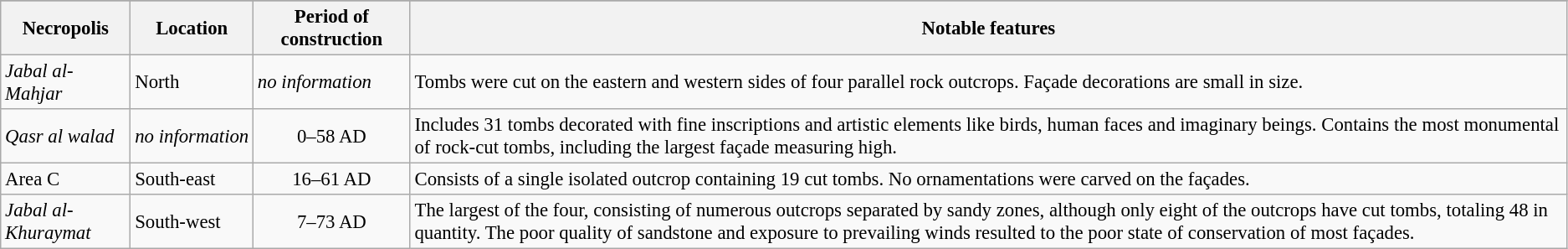<table class="wikitable sortable" style="font-size: 95%;">
<tr bgcolor="efefef">
</tr>
<tr>
<th>Necropolis</th>
<th>Location</th>
<th>Period of construction</th>
<th>Notable features</th>
</tr>
<tr>
<td><em>Jabal al-Mahjar</em></td>
<td>North</td>
<td><em>no information</em></td>
<td>Tombs were cut on the eastern and western sides of four parallel rock outcrops. Façade decorations are small in size.</td>
</tr>
<tr>
<td><em>Qasr al walad</em></td>
<td><em>no information</em></td>
<td align="center">0–58 AD</td>
<td>Includes 31 tombs decorated with fine inscriptions and artistic elements like birds, human faces and imaginary beings. Contains the most monumental of rock-cut tombs, including the largest façade measuring  high.</td>
</tr>
<tr>
<td>Area C</td>
<td>South-east</td>
<td align="center">16–61 AD</td>
<td>Consists of a single isolated outcrop containing 19 cut tombs. No ornamentations were carved on the façades.</td>
</tr>
<tr>
<td><em>Jabal al-Khuraymat</em></td>
<td>South-west</td>
<td align="center">7–73 AD</td>
<td>The largest of the four, consisting of numerous outcrops separated by sandy zones, although only eight of the outcrops have cut tombs, totaling 48 in quantity. The poor quality of sandstone and exposure to prevailing winds resulted to the poor state of conservation of most façades.</td>
</tr>
</table>
